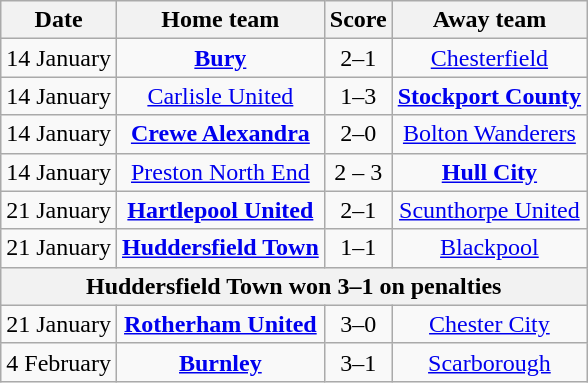<table class="wikitable" style="text-align: center">
<tr>
<th>Date</th>
<th>Home team</th>
<th>Score</th>
<th>Away team</th>
</tr>
<tr>
<td>14 January</td>
<td><strong><a href='#'>Bury</a></strong></td>
<td>2–1</td>
<td><a href='#'>Chesterfield</a></td>
</tr>
<tr>
<td>14 January</td>
<td><a href='#'>Carlisle United</a></td>
<td>1–3</td>
<td><strong><a href='#'>Stockport County</a></strong></td>
</tr>
<tr>
<td>14 January</td>
<td><strong><a href='#'>Crewe Alexandra</a></strong></td>
<td>2–0</td>
<td><a href='#'>Bolton Wanderers</a></td>
</tr>
<tr>
<td>14 January</td>
<td><a href='#'>Preston North End</a></td>
<td>2 – 3</td>
<td><strong><a href='#'>Hull City</a></strong></td>
</tr>
<tr>
<td>21 January</td>
<td><strong><a href='#'>Hartlepool United</a></strong></td>
<td>2–1</td>
<td><a href='#'>Scunthorpe United</a></td>
</tr>
<tr>
<td>21 January</td>
<td><strong><a href='#'>Huddersfield Town</a></strong></td>
<td>1–1</td>
<td><a href='#'>Blackpool</a></td>
</tr>
<tr>
<th colspan="5">Huddersfield Town won 3–1 on penalties</th>
</tr>
<tr>
<td>21 January</td>
<td><strong><a href='#'>Rotherham United</a></strong></td>
<td>3–0</td>
<td><a href='#'>Chester City</a></td>
</tr>
<tr>
<td>4 February</td>
<td><strong><a href='#'>Burnley</a></strong></td>
<td>3–1</td>
<td><a href='#'>Scarborough</a></td>
</tr>
</table>
